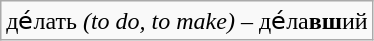<table class="wikitable">
<tr>
<td>де́лать <em>(to do, to make)</em> – де́ла<strong>вш</strong>ий</td>
</tr>
</table>
